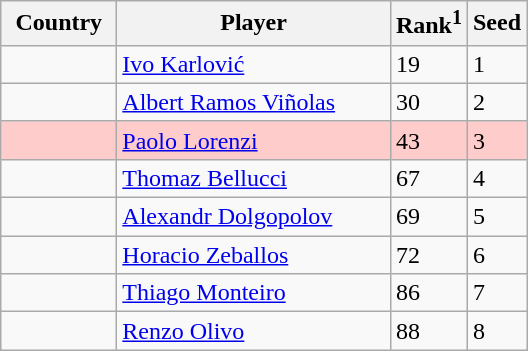<table class="sortable wikitable">
<tr>
<th width="70">Country</th>
<th width="175">Player</th>
<th>Rank<sup>1</sup></th>
<th>Seed</th>
</tr>
<tr>
<td></td>
<td><a href='#'>Ivo Karlović</a></td>
<td>19</td>
<td>1</td>
</tr>
<tr>
<td></td>
<td><a href='#'>Albert Ramos Viñolas</a></td>
<td>30</td>
<td>2</td>
</tr>
<tr style="background:#fcc;">
<td></td>
<td><a href='#'>Paolo Lorenzi</a></td>
<td>43</td>
<td>3</td>
</tr>
<tr>
<td></td>
<td><a href='#'>Thomaz Bellucci</a></td>
<td>67</td>
<td>4</td>
</tr>
<tr>
<td></td>
<td><a href='#'>Alexandr Dolgopolov</a></td>
<td>69</td>
<td>5</td>
</tr>
<tr>
<td></td>
<td><a href='#'>Horacio Zeballos</a></td>
<td>72</td>
<td>6</td>
</tr>
<tr>
<td></td>
<td><a href='#'>Thiago Monteiro</a></td>
<td>86</td>
<td>7</td>
</tr>
<tr>
<td></td>
<td><a href='#'>Renzo Olivo</a></td>
<td>88</td>
<td>8</td>
</tr>
</table>
